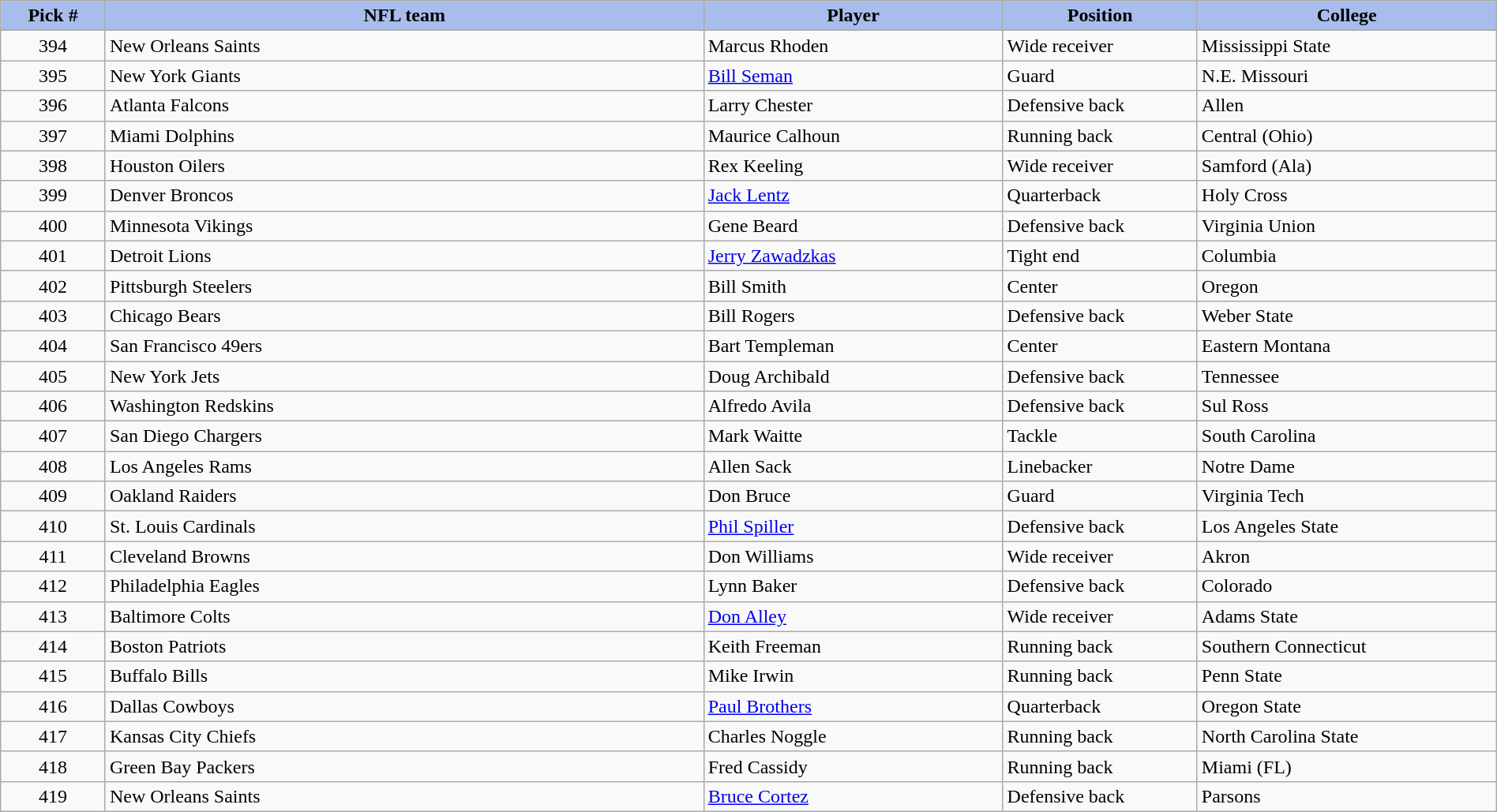<table class="wikitable sortable sortable" style="width: 100%">
<tr>
<th style="background:#A8BDEC;" width=7%>Pick #</th>
<th width=40% style="background:#A8BDEC;">NFL team</th>
<th width=20% style="background:#A8BDEC;">Player</th>
<th width=13% style="background:#A8BDEC;">Position</th>
<th style="background:#A8BDEC;">College</th>
</tr>
<tr>
<td align=center>394</td>
<td>New Orleans Saints</td>
<td>Marcus Rhoden</td>
<td>Wide receiver</td>
<td>Mississippi State</td>
</tr>
<tr>
<td align=center>395</td>
<td>New York Giants</td>
<td><a href='#'>Bill Seman</a></td>
<td>Guard</td>
<td>N.E. Missouri</td>
</tr>
<tr>
<td align=center>396</td>
<td>Atlanta Falcons</td>
<td>Larry Chester</td>
<td>Defensive back</td>
<td>Allen</td>
</tr>
<tr>
<td align=center>397</td>
<td>Miami Dolphins</td>
<td>Maurice Calhoun</td>
<td>Running back</td>
<td>Central (Ohio)</td>
</tr>
<tr>
<td align=center>398</td>
<td>Houston Oilers</td>
<td>Rex Keeling</td>
<td>Wide receiver</td>
<td>Samford (Ala)</td>
</tr>
<tr>
<td align=center>399</td>
<td>Denver Broncos</td>
<td><a href='#'>Jack Lentz</a></td>
<td>Quarterback</td>
<td>Holy Cross</td>
</tr>
<tr>
<td align=center>400</td>
<td>Minnesota Vikings</td>
<td>Gene Beard</td>
<td>Defensive back</td>
<td>Virginia Union</td>
</tr>
<tr>
<td align=center>401</td>
<td>Detroit Lions</td>
<td><a href='#'>Jerry Zawadzkas</a></td>
<td>Tight end</td>
<td>Columbia</td>
</tr>
<tr>
<td align=center>402</td>
<td>Pittsburgh Steelers</td>
<td>Bill Smith</td>
<td>Center</td>
<td>Oregon</td>
</tr>
<tr>
<td align=center>403</td>
<td>Chicago Bears</td>
<td>Bill Rogers</td>
<td>Defensive back</td>
<td>Weber State</td>
</tr>
<tr>
<td align=center>404</td>
<td>San Francisco 49ers</td>
<td>Bart Templeman</td>
<td>Center</td>
<td>Eastern Montana</td>
</tr>
<tr>
<td align=center>405</td>
<td>New York Jets</td>
<td>Doug Archibald</td>
<td>Defensive back</td>
<td>Tennessee</td>
</tr>
<tr>
<td align=center>406</td>
<td>Washington Redskins</td>
<td>Alfredo Avila</td>
<td>Defensive back</td>
<td>Sul Ross</td>
</tr>
<tr>
<td align=center>407</td>
<td>San Diego Chargers</td>
<td>Mark Waitte</td>
<td>Tackle</td>
<td>South Carolina</td>
</tr>
<tr>
<td align=center>408</td>
<td>Los Angeles Rams</td>
<td>Allen Sack</td>
<td>Linebacker</td>
<td>Notre Dame</td>
</tr>
<tr>
<td align=center>409</td>
<td>Oakland Raiders</td>
<td>Don Bruce</td>
<td>Guard</td>
<td>Virginia Tech</td>
</tr>
<tr>
<td align=center>410</td>
<td>St. Louis Cardinals</td>
<td><a href='#'>Phil Spiller</a></td>
<td>Defensive back</td>
<td>Los Angeles State</td>
</tr>
<tr>
<td align=center>411</td>
<td>Cleveland Browns</td>
<td>Don Williams</td>
<td>Wide receiver</td>
<td>Akron</td>
</tr>
<tr>
<td align=center>412</td>
<td>Philadelphia Eagles</td>
<td>Lynn Baker</td>
<td>Defensive back</td>
<td>Colorado</td>
</tr>
<tr>
<td align=center>413</td>
<td>Baltimore Colts</td>
<td><a href='#'>Don Alley</a></td>
<td>Wide receiver</td>
<td>Adams State</td>
</tr>
<tr>
<td align=center>414</td>
<td>Boston Patriots</td>
<td>Keith Freeman</td>
<td>Running back</td>
<td>Southern Connecticut</td>
</tr>
<tr>
<td align=center>415</td>
<td>Buffalo Bills</td>
<td>Mike Irwin</td>
<td>Running back</td>
<td>Penn State</td>
</tr>
<tr>
<td align=center>416</td>
<td>Dallas Cowboys</td>
<td><a href='#'>Paul Brothers</a></td>
<td>Quarterback</td>
<td>Oregon State</td>
</tr>
<tr>
<td align=center>417</td>
<td>Kansas City Chiefs</td>
<td>Charles Noggle</td>
<td>Running back</td>
<td>North Carolina State</td>
</tr>
<tr>
<td align=center>418</td>
<td>Green Bay Packers</td>
<td>Fred Cassidy</td>
<td>Running back</td>
<td>Miami (FL)</td>
</tr>
<tr>
<td align=center>419</td>
<td>New Orleans Saints</td>
<td><a href='#'>Bruce Cortez</a></td>
<td>Defensive back</td>
<td>Parsons</td>
</tr>
</table>
